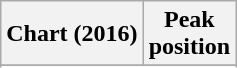<table class="wikitable sortable plainrowheaders" style="text-align:center">
<tr>
<th scope="col">Chart (2016)</th>
<th scope="col">Peak<br>position</th>
</tr>
<tr>
</tr>
<tr>
</tr>
<tr>
</tr>
</table>
